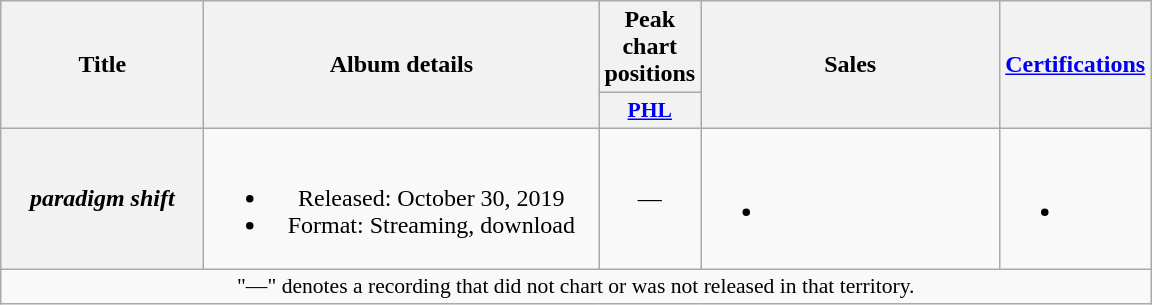<table class="wikitable plainrowheaders" style="text-align:center;" border="1">
<tr>
<th scope="col" rowspan="2" style="width:8em;">Title</th>
<th scope="col" rowspan="2" style="width:16em;">Album details</th>
<th scope="col">Peak chart positions</th>
<th scope="col" rowspan="2" style="width:12em;">Sales</th>
<th scope="col" rowspan="2"><a href='#'>Certifications</a></th>
</tr>
<tr>
<th scope="col" style="width:2.2em;font-size:90%;"><a href='#'>PHL</a><br></th>
</tr>
<tr>
<th scope="row"><em>paradigm shift</em></th>
<td><br><ul><li>Released: October 30, 2019</li><li>Format: Streaming, download</li></ul></td>
<td>—</td>
<td><br><ul><li></li></ul></td>
<td><br><ul><li></li></ul></td>
</tr>
<tr>
<td colspan="14" style="font-size:90%">"—" denotes a recording that did not chart or was not released in that territory.</td>
</tr>
</table>
